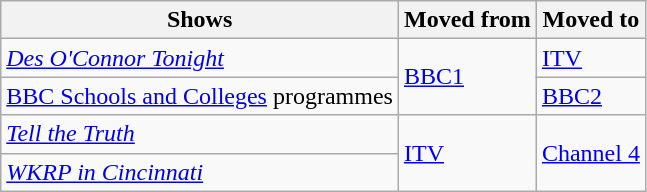<table class="wikitable">
<tr>
<th>Shows</th>
<th>Moved from</th>
<th>Moved to</th>
</tr>
<tr>
<td><em><a href='#'>Des O'Connor Tonight</a></em></td>
<td rowspan=2><a href='#'>BBC1</a></td>
<td><a href='#'>ITV</a></td>
</tr>
<tr>
<td><a href='#'>BBC Schools and Colleges</a> programmes</td>
<td><a href='#'>BBC2</a></td>
</tr>
<tr>
<td><em><a href='#'>Tell the Truth</a></em></td>
<td rowspan=2><a href='#'>ITV</a></td>
<td rowspan=2><a href='#'>Channel 4</a></td>
</tr>
<tr>
<td><em><a href='#'>WKRP in Cincinnati</a></em></td>
</tr>
</table>
